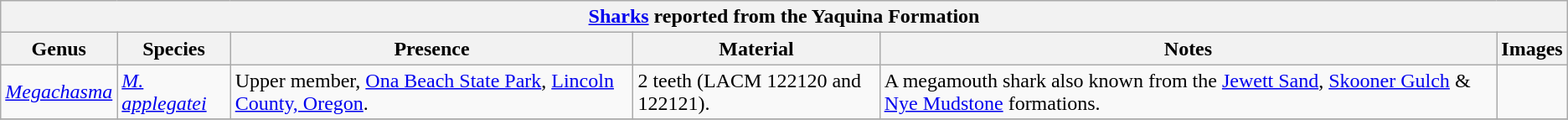<table class="wikitable" align="center">
<tr>
<th colspan="6" align="center"><strong><a href='#'>Sharks</a> reported from the Yaquina Formation</strong></th>
</tr>
<tr>
<th>Genus</th>
<th>Species</th>
<th>Presence</th>
<th><strong>Material</strong></th>
<th>Notes</th>
<th>Images</th>
</tr>
<tr>
<td><em><a href='#'>Megachasma</a></em></td>
<td><em><a href='#'>M. applegatei</a></em></td>
<td>Upper member, <a href='#'>Ona Beach State Park</a>, <a href='#'>Lincoln County, Oregon</a>.</td>
<td>2 teeth (LACM 122120 and 122121).</td>
<td>A megamouth shark also known from the <a href='#'>Jewett Sand</a>, <a href='#'>Skooner Gulch</a> & <a href='#'>Nye Mudstone</a> formations.</td>
<td></td>
</tr>
<tr>
</tr>
</table>
